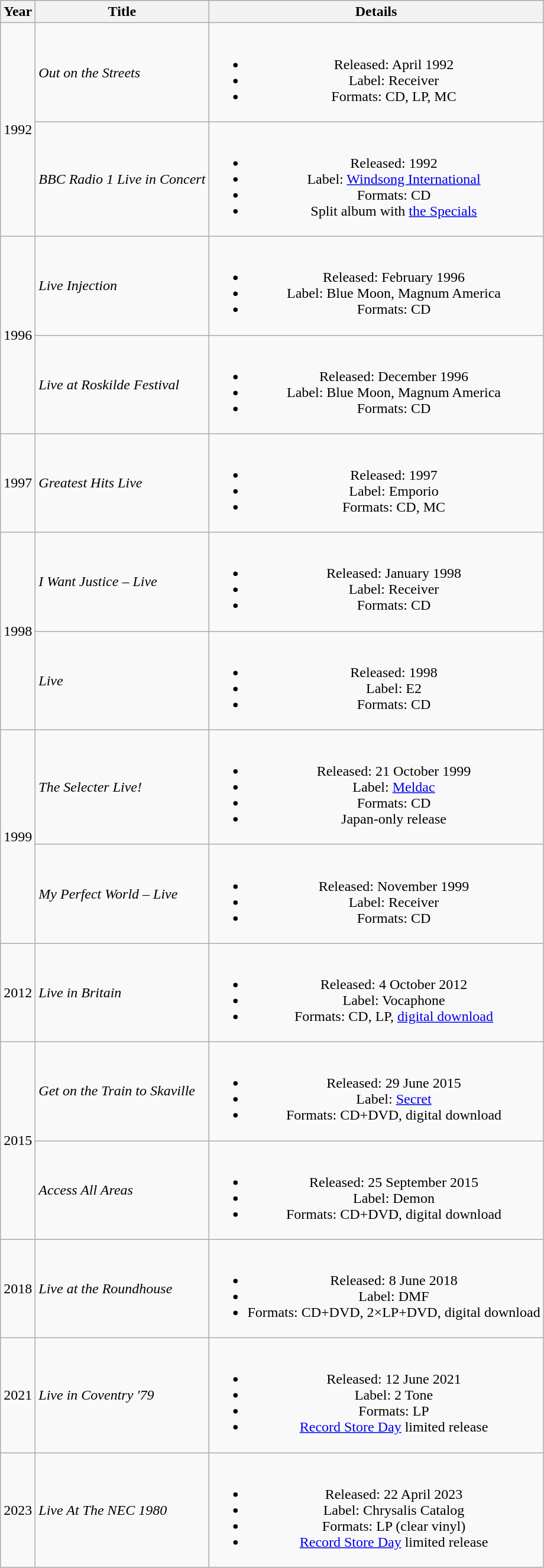<table class="wikitable" style="text-align:center">
<tr>
<th>Year</th>
<th>Title</th>
<th>Details</th>
</tr>
<tr>
<td rowspan="2">1992</td>
<td align="left"><em>Out on the Streets</em></td>
<td><br><ul><li>Released: April 1992</li><li>Label: Receiver</li><li>Formats: CD, LP, MC</li></ul></td>
</tr>
<tr>
<td align="left"><em>BBC Radio 1 Live in Concert</em></td>
<td><br><ul><li>Released: 1992</li><li>Label: <a href='#'>Windsong International</a></li><li>Formats: CD</li><li>Split album with <a href='#'>the Specials</a></li></ul></td>
</tr>
<tr>
<td rowspan="2">1996</td>
<td align="left"><em>Live Injection</em></td>
<td><br><ul><li>Released: February 1996</li><li>Label: Blue Moon, Magnum America</li><li>Formats: CD</li></ul></td>
</tr>
<tr>
<td align="left"><em>Live at Roskilde Festival</em></td>
<td><br><ul><li>Released: December 1996</li><li>Label: Blue Moon, Magnum America</li><li>Formats: CD</li></ul></td>
</tr>
<tr>
<td>1997</td>
<td align="left"><em>Greatest Hits Live</em></td>
<td><br><ul><li>Released: 1997</li><li>Label: Emporio</li><li>Formats: CD, MC</li></ul></td>
</tr>
<tr>
<td rowspan="2">1998</td>
<td align="left"><em>I Want Justice – Live</em></td>
<td><br><ul><li>Released: January 1998</li><li>Label: Receiver</li><li>Formats: CD</li></ul></td>
</tr>
<tr>
<td align="left"><em>Live</em></td>
<td><br><ul><li>Released: 1998</li><li>Label: E2</li><li>Formats: CD</li></ul></td>
</tr>
<tr>
<td rowspan="2">1999</td>
<td align="left"><em>The Selecter Live!</em></td>
<td><br><ul><li>Released: 21 October 1999</li><li>Label: <a href='#'>Meldac</a></li><li>Formats: CD</li><li>Japan-only release</li></ul></td>
</tr>
<tr>
<td align="left"><em>My Perfect World – Live</em></td>
<td><br><ul><li>Released: November 1999</li><li>Label: Receiver</li><li>Formats: CD</li></ul></td>
</tr>
<tr>
<td>2012</td>
<td align="left"><em>Live in Britain</em></td>
<td><br><ul><li>Released: 4 October 2012</li><li>Label: Vocaphone</li><li>Formats: CD, LP, <a href='#'>digital download</a></li></ul></td>
</tr>
<tr>
<td rowspan="2">2015</td>
<td align="left"><em>Get on the Train to Skaville</em></td>
<td><br><ul><li>Released: 29 June 2015</li><li>Label: <a href='#'>Secret</a></li><li>Formats: CD+DVD, digital download</li></ul></td>
</tr>
<tr>
<td align="left"><em>Access All Areas</em></td>
<td><br><ul><li>Released: 25 September 2015</li><li>Label: Demon</li><li>Formats: CD+DVD, digital download</li></ul></td>
</tr>
<tr>
<td>2018</td>
<td align="left"><em>Live at the Roundhouse</em></td>
<td><br><ul><li>Released: 8 June 2018</li><li>Label: DMF</li><li>Formats: CD+DVD, 2×LP+DVD, digital download</li></ul></td>
</tr>
<tr>
<td>2021</td>
<td align="left"><em>Live in Coventry '79</em></td>
<td><br><ul><li>Released: 12 June 2021</li><li>Label: 2 Tone</li><li>Formats: LP</li><li><a href='#'>Record Store Day</a> limited release</li></ul></td>
</tr>
<tr>
<td>2023</td>
<td align="left"><em>Live At The NEC 1980</em></td>
<td><br><ul><li>Released: 22 April 2023</li><li>Label: Chrysalis Catalog</li><li>Formats: LP (clear vinyl)</li><li><a href='#'>Record Store Day</a> limited release</li></ul></td>
</tr>
</table>
